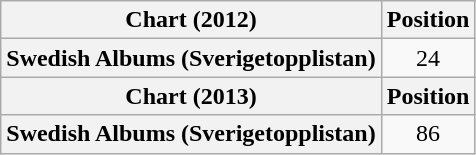<table class="wikitable plainrowheaders" style="text-align:center">
<tr>
<th>Chart (2012)</th>
<th>Position</th>
</tr>
<tr>
<th scope="row">Swedish Albums (Sverigetopplistan)</th>
<td>24</td>
</tr>
<tr>
<th>Chart (2013)</th>
<th>Position</th>
</tr>
<tr>
<th scope="row">Swedish Albums (Sverigetopplistan)</th>
<td>86</td>
</tr>
</table>
